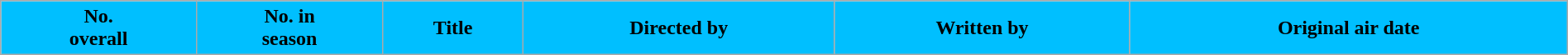<table class="wikitable plainrowheaders" style="width:100%; background:#fff;">
<tr>
<th style="background: #00BFFF;">No.<br>overall</th>
<th style="background: #00BFFF;">No. in<br>season</th>
<th style="background: #00BFFF;">Title</th>
<th style="background: #00BFFF;">Directed by</th>
<th style="background: #00BFFF;">Written by</th>
<th style="background: #00BFFF;">Original air date<br>



















</th>
</tr>
</table>
